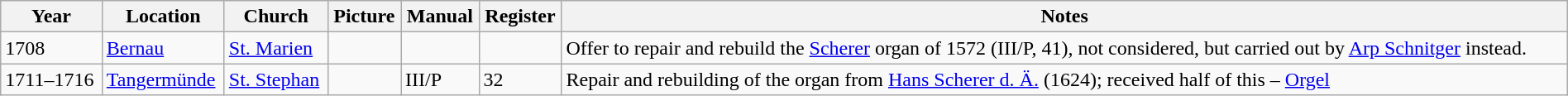<table class="wikitable sortable" style="width:100%">
<tr class="hintergrundfarbe5">
<th>Year</th>
<th>Location</th>
<th>Church</th>
<th class=unsortable>Picture</th>
<th>Manual</th>
<th>Register</th>
<th class=unsortable>Notes</th>
</tr>
<tr>
<td>1708</td>
<td><a href='#'>Bernau</a></td>
<td><a href='#'>St. Marien</a></td>
<td></td>
<td></td>
<td></td>
<td>Offer to repair and rebuild the <a href='#'>Scherer</a> organ of 1572 (III/P, 41), not considered, but carried out by <a href='#'>Arp Schnitger</a> instead.</td>
</tr>
<tr>
<td>1711–1716</td>
<td><a href='#'>Tangermünde</a></td>
<td><a href='#'>St. Stephan</a></td>
<td></td>
<td>III/P</td>
<td>32</td>
<td>Repair and rebuilding of the organ from <a href='#'>Hans Scherer d. Ä.</a> (1624); received half of this – <a href='#'>Orgel</a></td>
</tr>
</table>
